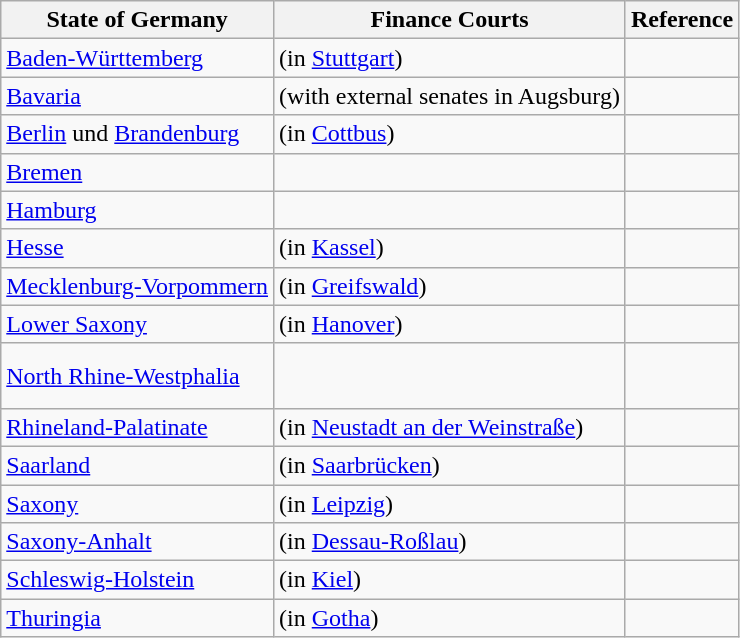<table class="wikitable">
<tr>
<th>State of Germany</th>
<th style="text-align:center">Finance Courts</th>
<th>Reference</th>
</tr>
<tr>
<td><a href='#'>Baden-Württemberg</a></td>
<td> (in <a href='#'>Stuttgart</a>)</td>
<td></td>
</tr>
<tr>
<td><a href='#'>Bavaria</a></td>
<td> (with external senates in Augsburg)<br></td>
<td></td>
</tr>
<tr>
<td><a href='#'>Berlin</a> und <a href='#'>Brandenburg</a></td>
<td> (in <a href='#'>Cottbus</a>)</td>
<td></td>
</tr>
<tr>
<td><a href='#'>Bremen</a></td>
<td></td>
<td></td>
</tr>
<tr>
<td><a href='#'>Hamburg</a></td>
<td></td>
<td></td>
</tr>
<tr>
<td><a href='#'>Hesse</a></td>
<td> (in <a href='#'>Kassel</a>)</td>
<td></td>
</tr>
<tr>
<td><a href='#'>Mecklenburg-Vorpommern</a></td>
<td> (in <a href='#'>Greifswald</a>)</td>
<td></td>
</tr>
<tr>
<td><a href='#'>Lower Saxony</a></td>
<td> (in <a href='#'>Hanover</a>)</td>
<td></td>
</tr>
<tr>
<td><a href='#'>North Rhine-Westphalia</a></td>
<td><br> <br></td>
<td></td>
</tr>
<tr>
<td><a href='#'>Rhineland-Palatinate</a></td>
<td> (in <a href='#'>Neustadt an der Weinstraße</a>)</td>
<td></td>
</tr>
<tr>
<td><a href='#'>Saarland</a></td>
<td> (in <a href='#'>Saarbrücken</a>)</td>
<td></td>
</tr>
<tr>
<td><a href='#'>Saxony</a></td>
<td> (in <a href='#'>Leipzig</a>)</td>
<td></td>
</tr>
<tr>
<td><a href='#'>Saxony-Anhalt</a></td>
<td> (in <a href='#'>Dessau-Roßlau</a>)</td>
<td></td>
</tr>
<tr>
<td><a href='#'>Schleswig-Holstein</a></td>
<td> (in <a href='#'>Kiel</a>)</td>
<td></td>
</tr>
<tr>
<td><a href='#'>Thuringia</a></td>
<td> (in <a href='#'>Gotha</a>)</td>
<td></td>
</tr>
</table>
